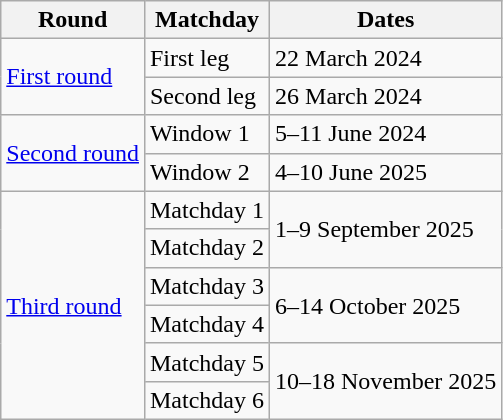<table class="wikitable">
<tr>
<th>Round</th>
<th>Matchday</th>
<th>Dates</th>
</tr>
<tr>
<td rowspan="2"><a href='#'>First round</a></td>
<td>First leg</td>
<td>22 March 2024</td>
</tr>
<tr>
<td>Second leg</td>
<td>26 March 2024</td>
</tr>
<tr>
<td rowspan="2"><a href='#'>Second round</a></td>
<td>Window 1</td>
<td>5–11 June 2024</td>
</tr>
<tr>
<td>Window 2</td>
<td>4–10 June 2025</td>
</tr>
<tr>
<td rowspan="6"><a href='#'>Third round</a></td>
<td>Matchday 1</td>
<td rowspan="2">1–9 September 2025</td>
</tr>
<tr>
<td>Matchday 2</td>
</tr>
<tr>
<td>Matchday 3</td>
<td rowspan="2">6–14 October 2025</td>
</tr>
<tr>
<td>Matchday 4</td>
</tr>
<tr>
<td>Matchday 5</td>
<td rowspan="2">10–18 November 2025</td>
</tr>
<tr>
<td>Matchday 6</td>
</tr>
</table>
